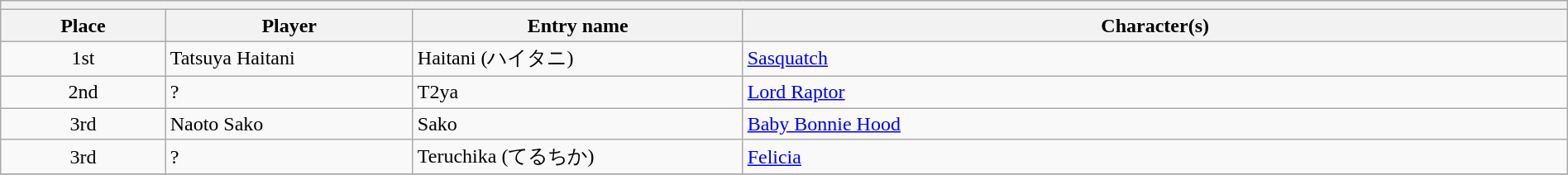<table class="wikitable" width=100%>
<tr>
<th colspan=4></th>
</tr>
<tr>
<th width=10%>Place</th>
<th width=15%>Player</th>
<th width=20%>Entry name</th>
<th width=50%>Character(s)</th>
</tr>
<tr>
<td align=center>1st</td>
<td>Tatsuya Haitani</td>
<td>Haitani (ハイタニ)</td>
<td><a href='#'>Sasquatch</a></td>
</tr>
<tr>
<td align=center>2nd</td>
<td>?</td>
<td>T2ya</td>
<td><a href='#'>Lord Raptor</a></td>
</tr>
<tr>
<td align=center>3rd</td>
<td>Naoto Sako</td>
<td>Sako</td>
<td><a href='#'>Baby Bonnie Hood</a></td>
</tr>
<tr>
<td align=center>3rd</td>
<td>?</td>
<td>Teruchika (てるちか)</td>
<td><a href='#'>Felicia</a></td>
</tr>
<tr>
</tr>
</table>
